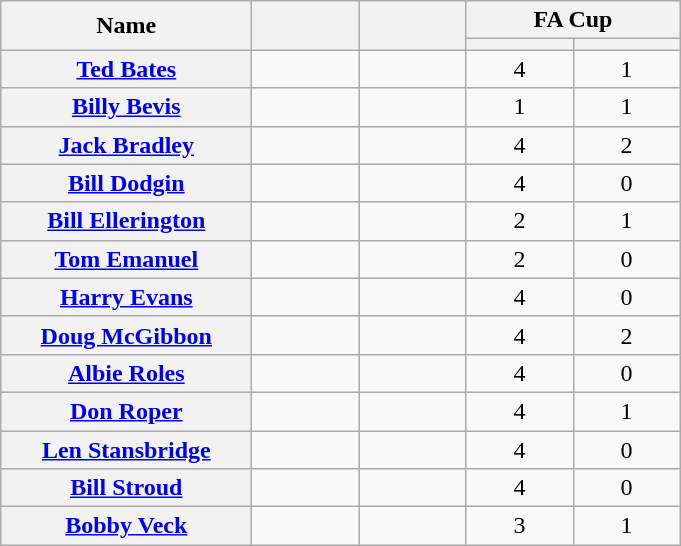<table class="wikitable plainrowheaders" style="text-align:center;">
<tr>
<th scope="col" rowspan="2" style="width:10em;">Name</th>
<th scope="col" rowspan="2" style="width:4em;"></th>
<th scope="col" rowspan="2" style="width:4em;"></th>
<th scope="col" colspan="2">FA Cup</th>
</tr>
<tr>
<th scope="col" style="width:4em;"></th>
<th scope="col" style="width:4em;"></th>
</tr>
<tr>
<th scope="row"><a href='#'>Ted Bates</a></th>
<td></td>
<td></td>
<td>4</td>
<td>1</td>
</tr>
<tr>
<th scope="row"><a href='#'>Billy Bevis</a></th>
<td></td>
<td></td>
<td>1</td>
<td>1</td>
</tr>
<tr>
<th scope="row"><a href='#'>Jack Bradley</a></th>
<td></td>
<td></td>
<td>4</td>
<td>2</td>
</tr>
<tr>
<th scope="row"><a href='#'>Bill Dodgin</a></th>
<td></td>
<td></td>
<td>4</td>
<td>0</td>
</tr>
<tr>
<th scope="row"><a href='#'>Bill Ellerington</a></th>
<td></td>
<td></td>
<td>2</td>
<td>1</td>
</tr>
<tr>
<th scope="row"><a href='#'>Tom Emanuel</a></th>
<td></td>
<td></td>
<td>2</td>
<td>0</td>
</tr>
<tr>
<th scope="row"><a href='#'>Harry Evans</a></th>
<td></td>
<td></td>
<td>4</td>
<td>0</td>
</tr>
<tr>
<th scope="row"><a href='#'>Doug McGibbon</a></th>
<td></td>
<td></td>
<td>4</td>
<td>2</td>
</tr>
<tr>
<th scope="row"><a href='#'>Albie Roles</a></th>
<td></td>
<td></td>
<td>4</td>
<td>0</td>
</tr>
<tr>
<th scope="row"><a href='#'>Don Roper</a></th>
<td></td>
<td></td>
<td>4</td>
<td>1</td>
</tr>
<tr>
<th scope="row"><a href='#'>Len Stansbridge</a></th>
<td></td>
<td></td>
<td>4</td>
<td>0</td>
</tr>
<tr>
<th scope="row"><a href='#'>Bill Stroud</a></th>
<td></td>
<td></td>
<td>4</td>
<td>0</td>
</tr>
<tr>
<th scope="row"><a href='#'>Bobby Veck</a></th>
<td></td>
<td></td>
<td>3</td>
<td>1</td>
</tr>
</table>
